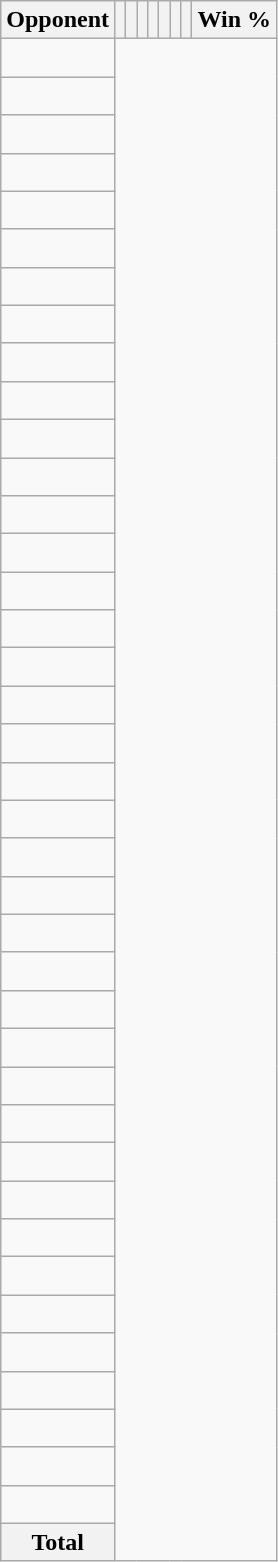<table class="wikitable sortable collapsible collapsed" style="text-align: center;">
<tr>
<th>Opponent</th>
<th></th>
<th></th>
<th></th>
<th></th>
<th></th>
<th></th>
<th></th>
<th>Win %</th>
</tr>
<tr>
<td align="left"><br></td>
</tr>
<tr>
<td align="left"><br></td>
</tr>
<tr>
<td align="left"><br></td>
</tr>
<tr>
<td align="left"><br></td>
</tr>
<tr>
<td align="left"><br></td>
</tr>
<tr>
<td align="left"><br></td>
</tr>
<tr>
<td align="left"><br></td>
</tr>
<tr>
<td align="left"><br></td>
</tr>
<tr>
<td align="left"><br></td>
</tr>
<tr>
<td align="left"><br></td>
</tr>
<tr>
<td align="left"><br></td>
</tr>
<tr>
<td align="left"><br></td>
</tr>
<tr>
<td align="left"><br></td>
</tr>
<tr>
<td align="left"><br></td>
</tr>
<tr>
<td align="left"><br></td>
</tr>
<tr>
<td align="left"><br></td>
</tr>
<tr>
<td align="left"><br></td>
</tr>
<tr>
<td align="left"><br></td>
</tr>
<tr>
<td align="left"><br></td>
</tr>
<tr>
<td align="left"><br></td>
</tr>
<tr>
<td align="left"><br></td>
</tr>
<tr>
<td align="left"><br></td>
</tr>
<tr>
<td align="left"><br></td>
</tr>
<tr>
<td align="left"><br></td>
</tr>
<tr>
<td align="left"><br></td>
</tr>
<tr>
<td align="left"><br></td>
</tr>
<tr>
<td align="left"><br></td>
</tr>
<tr>
<td align="left"><br></td>
</tr>
<tr>
<td align="left"><br></td>
</tr>
<tr>
<td align="left"><br></td>
</tr>
<tr>
<td align="left"><br></td>
</tr>
<tr>
<td align="left"><br></td>
</tr>
<tr>
<td align="left"><br></td>
</tr>
<tr>
<td align="left"><br></td>
</tr>
<tr>
<td align="left"><br></td>
</tr>
<tr>
<td align="left"><br></td>
</tr>
<tr>
<td align="left"><br></td>
</tr>
<tr>
<td align="left"><br></td>
</tr>
<tr>
<td align="left"><br></td>
</tr>
<tr class="sortbottom">
<th>Total<br></th>
</tr>
</table>
